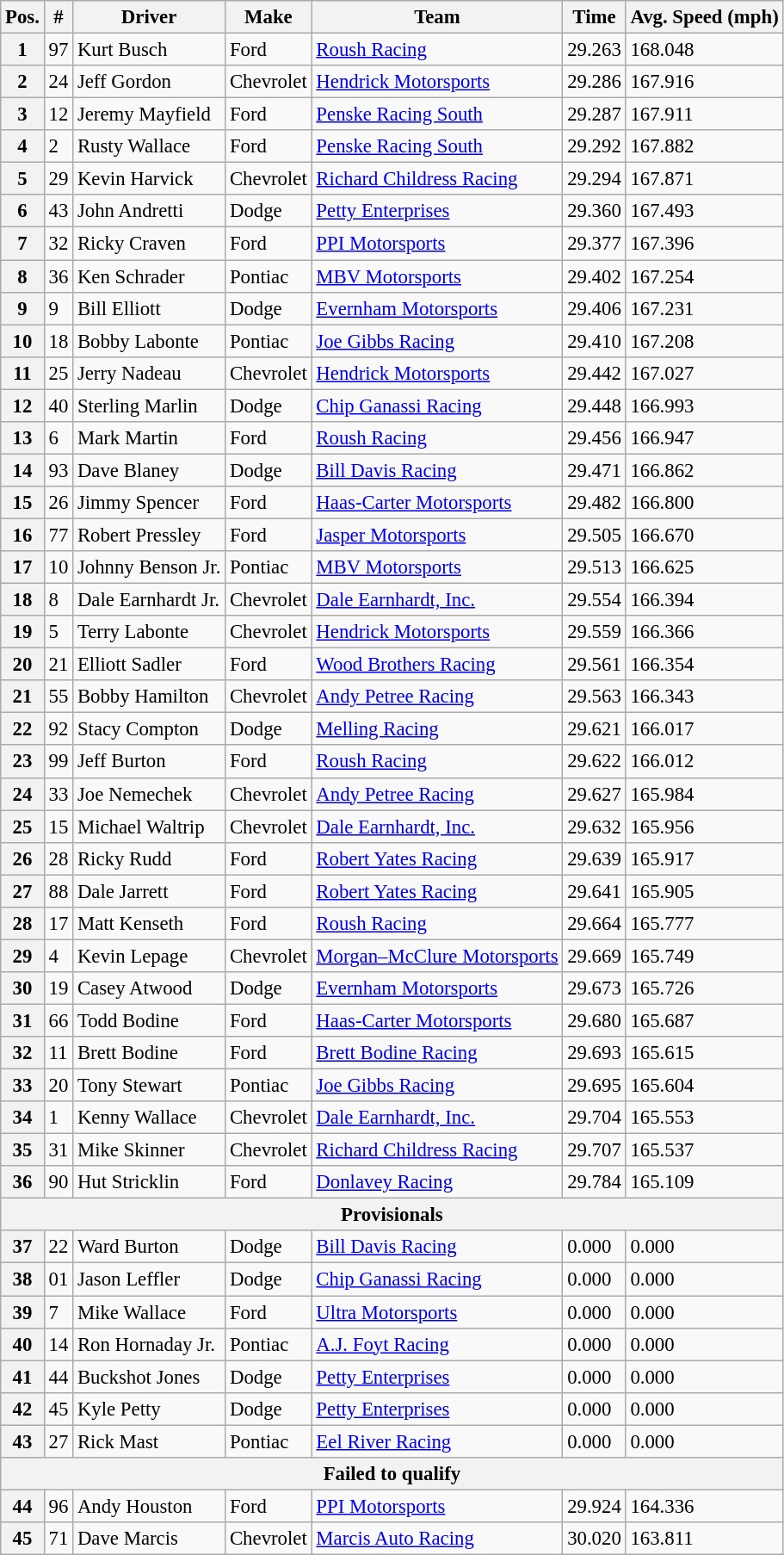<table class="wikitable" style="font-size:95%">
<tr>
<th>Pos.</th>
<th>#</th>
<th>Driver</th>
<th>Make</th>
<th>Team</th>
<th>Time</th>
<th>Avg. Speed (mph)</th>
</tr>
<tr>
<th>1</th>
<td>97</td>
<td>Kurt Busch</td>
<td>Ford</td>
<td><a href='#'>Roush Racing</a></td>
<td>29.263</td>
<td>168.048</td>
</tr>
<tr>
<th>2</th>
<td>24</td>
<td>Jeff Gordon</td>
<td>Chevrolet</td>
<td><a href='#'>Hendrick Motorsports</a></td>
<td>29.286</td>
<td>167.916</td>
</tr>
<tr>
<th>3</th>
<td>12</td>
<td>Jeremy Mayfield</td>
<td>Ford</td>
<td><a href='#'>Penske Racing South</a></td>
<td>29.287</td>
<td>167.911</td>
</tr>
<tr>
<th>4</th>
<td>2</td>
<td>Rusty Wallace</td>
<td>Ford</td>
<td><a href='#'>Penske Racing South</a></td>
<td>29.292</td>
<td>167.882</td>
</tr>
<tr>
<th>5</th>
<td>29</td>
<td>Kevin Harvick</td>
<td>Chevrolet</td>
<td><a href='#'>Richard Childress Racing</a></td>
<td>29.294</td>
<td>167.871</td>
</tr>
<tr>
<th>6</th>
<td>43</td>
<td>John Andretti</td>
<td>Dodge</td>
<td><a href='#'>Petty Enterprises</a></td>
<td>29.360</td>
<td>167.493</td>
</tr>
<tr>
<th>7</th>
<td>32</td>
<td>Ricky Craven</td>
<td>Ford</td>
<td><a href='#'>PPI Motorsports</a></td>
<td>29.377</td>
<td>167.396</td>
</tr>
<tr>
<th>8</th>
<td>36</td>
<td>Ken Schrader</td>
<td>Pontiac</td>
<td><a href='#'>MBV Motorsports</a></td>
<td>29.402</td>
<td>167.254</td>
</tr>
<tr>
<th>9</th>
<td>9</td>
<td>Bill Elliott</td>
<td>Dodge</td>
<td><a href='#'>Evernham Motorsports</a></td>
<td>29.406</td>
<td>167.231</td>
</tr>
<tr>
<th>10</th>
<td>18</td>
<td>Bobby Labonte</td>
<td>Pontiac</td>
<td><a href='#'>Joe Gibbs Racing</a></td>
<td>29.410</td>
<td>167.208</td>
</tr>
<tr>
<th>11</th>
<td>25</td>
<td>Jerry Nadeau</td>
<td>Chevrolet</td>
<td><a href='#'>Hendrick Motorsports</a></td>
<td>29.442</td>
<td>167.027</td>
</tr>
<tr>
<th>12</th>
<td>40</td>
<td>Sterling Marlin</td>
<td>Dodge</td>
<td><a href='#'>Chip Ganassi Racing</a></td>
<td>29.448</td>
<td>166.993</td>
</tr>
<tr>
<th>13</th>
<td>6</td>
<td>Mark Martin</td>
<td>Ford</td>
<td><a href='#'>Roush Racing</a></td>
<td>29.456</td>
<td>166.947</td>
</tr>
<tr>
<th>14</th>
<td>93</td>
<td>Dave Blaney</td>
<td>Dodge</td>
<td><a href='#'>Bill Davis Racing</a></td>
<td>29.471</td>
<td>166.862</td>
</tr>
<tr>
<th>15</th>
<td>26</td>
<td>Jimmy Spencer</td>
<td>Ford</td>
<td><a href='#'>Haas-Carter Motorsports</a></td>
<td>29.482</td>
<td>166.800</td>
</tr>
<tr>
<th>16</th>
<td>77</td>
<td>Robert Pressley</td>
<td>Ford</td>
<td><a href='#'>Jasper Motorsports</a></td>
<td>29.505</td>
<td>166.670</td>
</tr>
<tr>
<th>17</th>
<td>10</td>
<td>Johnny Benson Jr.</td>
<td>Pontiac</td>
<td><a href='#'>MBV Motorsports</a></td>
<td>29.513</td>
<td>166.625</td>
</tr>
<tr>
<th>18</th>
<td>8</td>
<td>Dale Earnhardt Jr.</td>
<td>Chevrolet</td>
<td><a href='#'>Dale Earnhardt, Inc.</a></td>
<td>29.554</td>
<td>166.394</td>
</tr>
<tr>
<th>19</th>
<td>5</td>
<td>Terry Labonte</td>
<td>Chevrolet</td>
<td><a href='#'>Hendrick Motorsports</a></td>
<td>29.559</td>
<td>166.366</td>
</tr>
<tr>
<th>20</th>
<td>21</td>
<td>Elliott Sadler</td>
<td>Ford</td>
<td><a href='#'>Wood Brothers Racing</a></td>
<td>29.561</td>
<td>166.354</td>
</tr>
<tr>
<th>21</th>
<td>55</td>
<td>Bobby Hamilton</td>
<td>Chevrolet</td>
<td><a href='#'>Andy Petree Racing</a></td>
<td>29.563</td>
<td>166.343</td>
</tr>
<tr>
<th>22</th>
<td>92</td>
<td>Stacy Compton</td>
<td>Dodge</td>
<td><a href='#'>Melling Racing</a></td>
<td>29.621</td>
<td>166.017</td>
</tr>
<tr>
<th>23</th>
<td>99</td>
<td>Jeff Burton</td>
<td>Ford</td>
<td><a href='#'>Roush Racing</a></td>
<td>29.622</td>
<td>166.012</td>
</tr>
<tr>
<th>24</th>
<td>33</td>
<td>Joe Nemechek</td>
<td>Chevrolet</td>
<td><a href='#'>Andy Petree Racing</a></td>
<td>29.627</td>
<td>165.984</td>
</tr>
<tr>
<th>25</th>
<td>15</td>
<td>Michael Waltrip</td>
<td>Chevrolet</td>
<td><a href='#'>Dale Earnhardt, Inc.</a></td>
<td>29.632</td>
<td>165.956</td>
</tr>
<tr>
<th>26</th>
<td>28</td>
<td>Ricky Rudd</td>
<td>Ford</td>
<td><a href='#'>Robert Yates Racing</a></td>
<td>29.639</td>
<td>165.917</td>
</tr>
<tr>
<th>27</th>
<td>88</td>
<td>Dale Jarrett</td>
<td>Ford</td>
<td><a href='#'>Robert Yates Racing</a></td>
<td>29.641</td>
<td>165.905</td>
</tr>
<tr>
<th>28</th>
<td>17</td>
<td>Matt Kenseth</td>
<td>Ford</td>
<td><a href='#'>Roush Racing</a></td>
<td>29.664</td>
<td>165.777</td>
</tr>
<tr>
<th>29</th>
<td>4</td>
<td>Kevin Lepage</td>
<td>Chevrolet</td>
<td><a href='#'>Morgan–McClure Motorsports</a></td>
<td>29.669</td>
<td>165.749</td>
</tr>
<tr>
<th>30</th>
<td>19</td>
<td>Casey Atwood</td>
<td>Dodge</td>
<td><a href='#'>Evernham Motorsports</a></td>
<td>29.673</td>
<td>165.726</td>
</tr>
<tr>
<th>31</th>
<td>66</td>
<td>Todd Bodine</td>
<td>Ford</td>
<td><a href='#'>Haas-Carter Motorsports</a></td>
<td>29.680</td>
<td>165.687</td>
</tr>
<tr>
<th>32</th>
<td>11</td>
<td>Brett Bodine</td>
<td>Ford</td>
<td><a href='#'>Brett Bodine Racing</a></td>
<td>29.693</td>
<td>165.615</td>
</tr>
<tr>
<th>33</th>
<td>20</td>
<td>Tony Stewart</td>
<td>Pontiac</td>
<td><a href='#'>Joe Gibbs Racing</a></td>
<td>29.695</td>
<td>165.604</td>
</tr>
<tr>
<th>34</th>
<td>1</td>
<td>Kenny Wallace</td>
<td>Chevrolet</td>
<td><a href='#'>Dale Earnhardt, Inc.</a></td>
<td>29.704</td>
<td>165.553</td>
</tr>
<tr>
<th>35</th>
<td>31</td>
<td>Mike Skinner</td>
<td>Chevrolet</td>
<td><a href='#'>Richard Childress Racing</a></td>
<td>29.707</td>
<td>165.537</td>
</tr>
<tr>
<th>36</th>
<td>90</td>
<td>Hut Stricklin</td>
<td>Ford</td>
<td><a href='#'>Donlavey Racing</a></td>
<td>29.784</td>
<td>165.109</td>
</tr>
<tr>
<th colspan="7">Provisionals</th>
</tr>
<tr>
<th>37</th>
<td>22</td>
<td>Ward Burton</td>
<td>Dodge</td>
<td><a href='#'>Bill Davis Racing</a></td>
<td>0.000</td>
<td>0.000</td>
</tr>
<tr>
<th>38</th>
<td>01</td>
<td>Jason Leffler</td>
<td>Dodge</td>
<td><a href='#'>Chip Ganassi Racing</a></td>
<td>0.000</td>
<td>0.000</td>
</tr>
<tr>
<th>39</th>
<td>7</td>
<td>Mike Wallace</td>
<td>Ford</td>
<td><a href='#'>Ultra Motorsports</a></td>
<td>0.000</td>
<td>0.000</td>
</tr>
<tr>
<th>40</th>
<td>14</td>
<td>Ron Hornaday Jr.</td>
<td>Pontiac</td>
<td><a href='#'>A.J. Foyt Racing</a></td>
<td>0.000</td>
<td>0.000</td>
</tr>
<tr>
<th>41</th>
<td>44</td>
<td>Buckshot Jones</td>
<td>Dodge</td>
<td><a href='#'>Petty Enterprises</a></td>
<td>0.000</td>
<td>0.000</td>
</tr>
<tr>
<th>42</th>
<td>45</td>
<td>Kyle Petty</td>
<td>Dodge</td>
<td><a href='#'>Petty Enterprises</a></td>
<td>0.000</td>
<td>0.000</td>
</tr>
<tr>
<th>43</th>
<td>27</td>
<td>Rick Mast</td>
<td>Pontiac</td>
<td><a href='#'>Eel River Racing</a></td>
<td>0.000</td>
<td>0.000</td>
</tr>
<tr>
<th colspan="7">Failed to qualify</th>
</tr>
<tr>
<th>44</th>
<td>96</td>
<td>Andy Houston</td>
<td>Ford</td>
<td><a href='#'>PPI Motorsports</a></td>
<td>29.924</td>
<td>164.336</td>
</tr>
<tr>
<th>45</th>
<td>71</td>
<td>Dave Marcis</td>
<td>Chevrolet</td>
<td><a href='#'>Marcis Auto Racing</a></td>
<td>30.020</td>
<td>163.811</td>
</tr>
</table>
